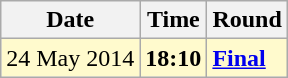<table class="wikitable">
<tr>
<th>Date</th>
<th>Time</th>
<th>Round</th>
</tr>
<tr style=background:lemonchiffon>
<td>24 May 2014</td>
<td><strong>18:10</strong></td>
<td><strong><a href='#'>Final</a></strong></td>
</tr>
</table>
